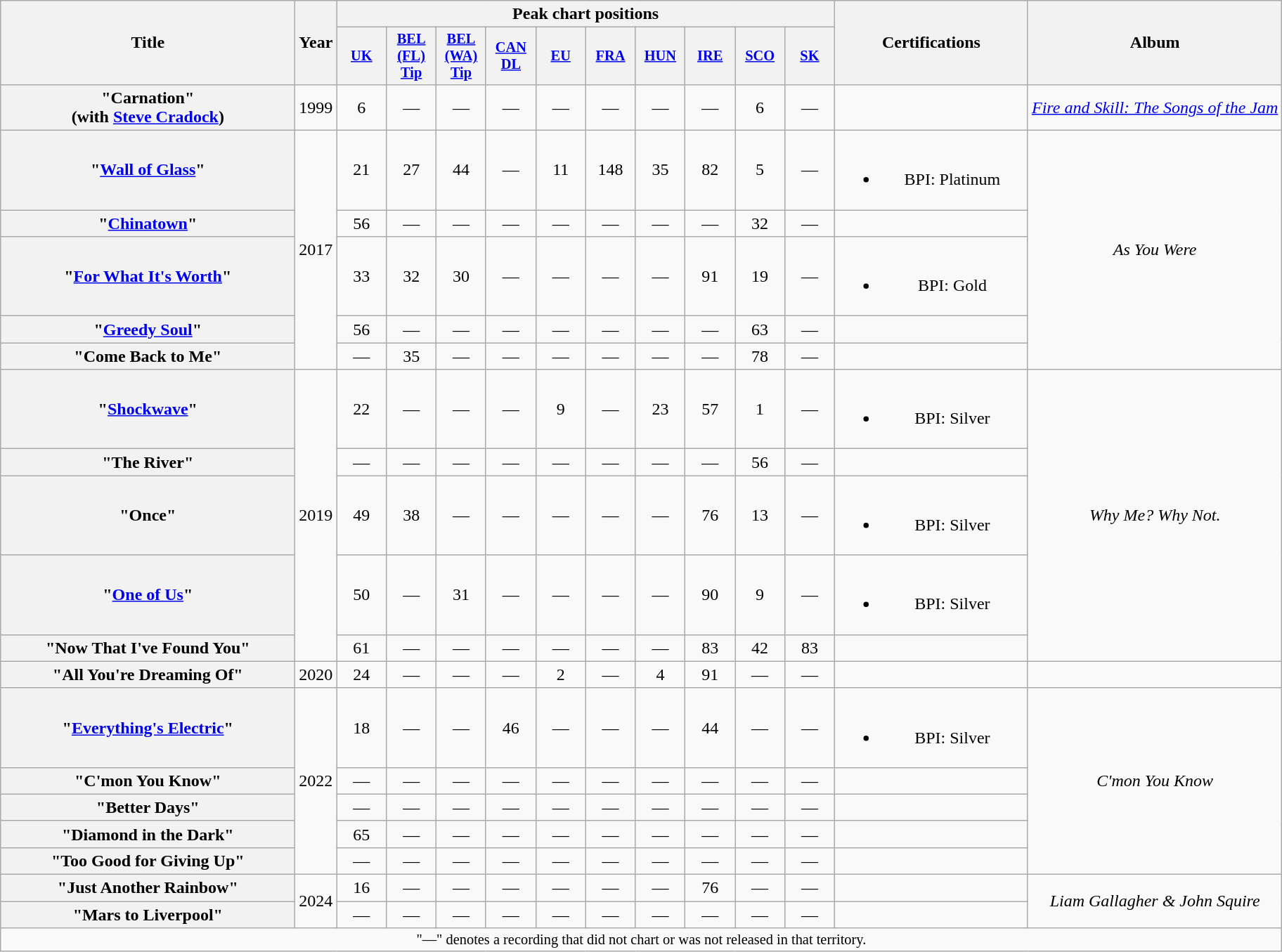<table class="wikitable plainrowheaders" style="text-align:center;">
<tr>
<th scope="col" rowspan="2" style="width:17em;">Title</th>
<th scope="col" rowspan="2" style="width:1em;">Year</th>
<th scope="col" colspan="10">Peak chart positions</th>
<th scope="col" rowspan="2" style="width:11em;">Certifications</th>
<th scope="col" rowspan="2">Album</th>
</tr>
<tr>
<th scope="col" style="width:3em;font-size:85%;"><a href='#'>UK</a><br></th>
<th scope="col" style="width:3em;font-size:85%;"><a href='#'>BEL<br>(FL)<br>Tip</a><br></th>
<th scope="col" style="width:3em;font-size:85%;"><a href='#'>BEL<br>(WA)<br>Tip</a><br></th>
<th scope="col" style="width:3em;font-size:85%;"><a href='#'>CAN<br>DL</a><br></th>
<th scope="col" style="width:3em;font-size:85%;"><a href='#'>EU</a><br></th>
<th scope="col" style="width:3em;font-size:85%;"><a href='#'>FRA</a><br></th>
<th scope="col" style="width:3em;font-size:85%;"><a href='#'>HUN</a><br></th>
<th scope="col" style="width:3em;font-size:85%;"><a href='#'>IRE</a><br></th>
<th scope="col" style="width:3em;font-size:85%;"><a href='#'>SCO</a><br></th>
<th scope="col" style="width:3em;font-size:85%;"><a href='#'>SK</a><br></th>
</tr>
<tr>
<th scope="row">"Carnation"<br><span>(with <a href='#'>Steve Cradock</a>)</span></th>
<td>1999</td>
<td>6</td>
<td>—</td>
<td>—</td>
<td>—</td>
<td>—</td>
<td>—</td>
<td>—</td>
<td>—</td>
<td>6</td>
<td>—</td>
<td></td>
<td><em><a href='#'>Fire and Skill: The Songs of the Jam</a></em></td>
</tr>
<tr>
<th scope="row">"<a href='#'>Wall of Glass</a>"</th>
<td rowspan="5">2017</td>
<td>21</td>
<td>27</td>
<td>44</td>
<td>—</td>
<td>11</td>
<td>148</td>
<td>35</td>
<td>82</td>
<td>5</td>
<td>—</td>
<td><br><ul><li>BPI: Platinum</li></ul></td>
<td rowspan="5"><em>As You Were</em></td>
</tr>
<tr>
<th scope="row">"<a href='#'>Chinatown</a>"</th>
<td>56</td>
<td>—</td>
<td>—</td>
<td>—</td>
<td>—</td>
<td>—</td>
<td>—</td>
<td>—</td>
<td>32</td>
<td>—</td>
<td></td>
</tr>
<tr>
<th scope="row">"<a href='#'>For What It's Worth</a>"</th>
<td>33</td>
<td>32</td>
<td>30</td>
<td>—</td>
<td>—</td>
<td>—</td>
<td>—</td>
<td>91</td>
<td>19</td>
<td>—</td>
<td><br><ul><li>BPI: Gold</li></ul></td>
</tr>
<tr>
<th scope="row">"<a href='#'>Greedy Soul</a>"</th>
<td>56</td>
<td>—</td>
<td>—</td>
<td>—</td>
<td>—</td>
<td>—</td>
<td>—</td>
<td>—</td>
<td>63</td>
<td>—</td>
</tr>
<tr>
<th scope="row">"Come Back to Me"</th>
<td>—</td>
<td>35</td>
<td>—</td>
<td>—</td>
<td>—</td>
<td>—</td>
<td>—</td>
<td>—</td>
<td>78</td>
<td>—</td>
<td></td>
</tr>
<tr>
<th scope="row">"<a href='#'>Shockwave</a>"</th>
<td rowspan="5">2019</td>
<td>22</td>
<td>—</td>
<td>—</td>
<td>—</td>
<td>9</td>
<td>—</td>
<td>23</td>
<td>57</td>
<td>1</td>
<td>—</td>
<td><br><ul><li>BPI: Silver</li></ul></td>
<td rowspan="5"><em>Why Me? Why Not.</em></td>
</tr>
<tr>
<th scope="row">"The River"</th>
<td>—</td>
<td>—</td>
<td>—</td>
<td>—</td>
<td>—</td>
<td>—</td>
<td>—</td>
<td>—</td>
<td>56</td>
<td>—</td>
<td></td>
</tr>
<tr>
<th scope="row">"Once"</th>
<td>49</td>
<td>38</td>
<td>—</td>
<td>—</td>
<td>—</td>
<td>—</td>
<td>—</td>
<td>76</td>
<td>13</td>
<td>—</td>
<td><br><ul><li>BPI: Silver</li></ul></td>
</tr>
<tr>
<th scope="row">"<a href='#'>One of Us</a>"</th>
<td>50</td>
<td>—</td>
<td>31</td>
<td>—</td>
<td>—</td>
<td>—</td>
<td>—</td>
<td>90</td>
<td>9</td>
<td>—</td>
<td><br><ul><li>BPI: Silver</li></ul></td>
</tr>
<tr>
<th scope="row">"Now That I've Found You"</th>
<td>61</td>
<td>—</td>
<td>—</td>
<td>—</td>
<td>—</td>
<td>—</td>
<td>—</td>
<td>83</td>
<td>42</td>
<td>83</td>
<td></td>
</tr>
<tr>
<th scope="row">"All You're Dreaming Of"</th>
<td>2020</td>
<td>24</td>
<td>—</td>
<td>—</td>
<td>—</td>
<td>2</td>
<td>—</td>
<td>4</td>
<td>91</td>
<td>—</td>
<td>—</td>
<td></td>
<td></td>
</tr>
<tr>
<th scope="row">"<a href='#'>Everything's Electric</a>"</th>
<td rowspan="5">2022</td>
<td>18</td>
<td>—</td>
<td>—</td>
<td>46</td>
<td>—</td>
<td>—</td>
<td>—</td>
<td>44</td>
<td>—</td>
<td>—</td>
<td><br><ul><li>BPI: Silver</li></ul></td>
<td rowspan="5"><em>C'mon You Know</em></td>
</tr>
<tr>
<th scope="row">"C'mon You Know"</th>
<td>—</td>
<td>—</td>
<td>—</td>
<td>—</td>
<td>—</td>
<td>—</td>
<td>—</td>
<td>—</td>
<td>—</td>
<td>—</td>
<td></td>
</tr>
<tr>
<th scope="row">"Better Days"</th>
<td>—</td>
<td>—</td>
<td>—</td>
<td>—</td>
<td>—</td>
<td>—</td>
<td>—</td>
<td>—</td>
<td>—</td>
<td>—</td>
<td></td>
</tr>
<tr>
<th scope="row">"Diamond in the Dark"</th>
<td>65</td>
<td>—</td>
<td>—</td>
<td>—</td>
<td>—</td>
<td>—</td>
<td>—</td>
<td>—</td>
<td>—</td>
<td>—</td>
<td></td>
</tr>
<tr>
<th scope="row">"Too Good for Giving Up"</th>
<td>—</td>
<td>—</td>
<td>—</td>
<td>—</td>
<td>—</td>
<td>—</td>
<td>—</td>
<td>—</td>
<td>—</td>
<td>—</td>
<td></td>
</tr>
<tr>
<th scope="row">"Just Another Rainbow"<br></th>
<td rowspan="2">2024</td>
<td>16</td>
<td>—</td>
<td>—</td>
<td>—</td>
<td>—</td>
<td>—</td>
<td>—</td>
<td>76</td>
<td>—</td>
<td>—</td>
<td></td>
<td rowspan="2"><em>Liam Gallagher & John Squire</em></td>
</tr>
<tr>
<th scope="row">"Mars to Liverpool"<br></th>
<td>—</td>
<td>—</td>
<td>—</td>
<td>—</td>
<td>—</td>
<td>—</td>
<td>—</td>
<td>—</td>
<td>—</td>
<td>—</td>
<td></td>
</tr>
<tr>
<td colspan="15" style="font-size:85%">"—" denotes a recording that did not chart or was not released in that territory.</td>
</tr>
</table>
